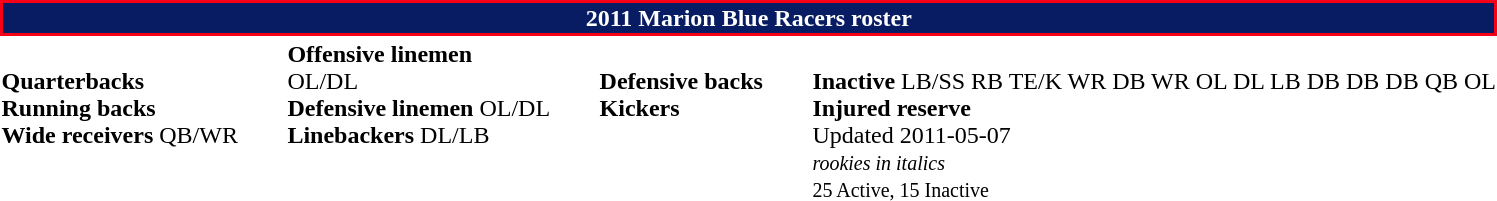<table class="toccolours" style="text-align: left;">
<tr>
<th colspan="7" style="background:#081C63; border:2px solid #F70018; color:#FFFFFF; text-align:center;"><strong>2011 Marion Blue Racers roster</strong></th>
</tr>
<tr>
<td valign="top"><br><strong>Quarterbacks</strong>
<br><strong>Running backs</strong>


<br><strong>Wide receivers</strong>

 QB/WR


</td>
<td width="25"> </td>
<td valign="top"><strong>Offensive linemen</strong><br>


 OL/DL<br><strong>Defensive linemen</strong>


 OL/DL<br><strong>Linebackers</strong> 
 DL/LB

</td>
<td width="25"> </td>
<td valign="top"><br><strong>Defensive backs</strong>



<br><strong>Kickers</strong>
</td>
<td width="25"> </td>
<td valign="top"><br><strong>Inactive</strong>
 LB/SS
 RB
 TE/K
 WR
 DB
 WR
 OL
 DL
 LB
 DB
 DB
 DB
 QB
 OL<br><strong>Injured reserve</strong><br>Updated 2011-05-07<br><small><em>rookies in italics</em></small><br>
<small>25 Active, 15 Inactive</small></td>
</tr>
</table>
